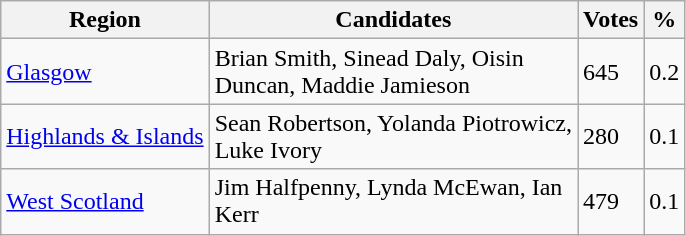<table class="wikitable">
<tr>
<th>Region</th>
<th>Candidates</th>
<th>Votes</th>
<th>%</th>
</tr>
<tr>
<td><a href='#'>Glasgow</a></td>
<td>Brian Smith, Sinead Daly, Oisin <br>Duncan, Maddie Jamieson</td>
<td>645</td>
<td>0.2</td>
</tr>
<tr>
<td><a href='#'>Highlands & Islands</a></td>
<td>Sean Robertson, Yolanda Piotrowicz, <br>Luke Ivory</td>
<td>280</td>
<td>0.1</td>
</tr>
<tr>
<td><a href='#'>West Scotland</a></td>
<td>Jim Halfpenny, Lynda McEwan, Ian <br>Kerr</td>
<td>479</td>
<td>0.1</td>
</tr>
</table>
